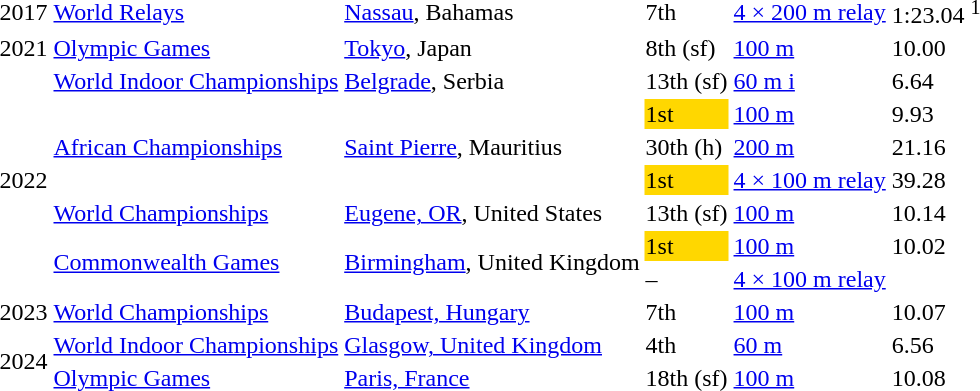<table>
<tr>
<td>2017</td>
<td><a href='#'>World Relays</a></td>
<td><a href='#'>Nassau</a>, Bahamas</td>
<td>7th</td>
<td><a href='#'>4 × 200 m relay</a></td>
<td>1:23.04 <sup>1</sup></td>
</tr>
<tr>
<td>2021</td>
<td><a href='#'>Olympic Games</a></td>
<td><a href='#'>Tokyo</a>, Japan</td>
<td>8th (sf)</td>
<td><a href='#'>100 m</a></td>
<td>10.00 </td>
</tr>
<tr>
<td rowspan=7>2022</td>
<td><a href='#'>World Indoor Championships</a></td>
<td><a href='#'>Belgrade</a>, Serbia</td>
<td>13th (sf)</td>
<td><a href='#'>60 m i</a></td>
<td>6.64</td>
</tr>
<tr>
<td rowspan=3><a href='#'>African Championships</a></td>
<td rowspan=3><a href='#'>Saint Pierre</a>, Mauritius</td>
<td bgcolor=gold>1st</td>
<td><a href='#'>100 m</a></td>
<td>9.93</td>
</tr>
<tr>
<td>30th (h)</td>
<td><a href='#'>200 m</a></td>
<td>21.16</td>
</tr>
<tr>
<td bgcolor=gold>1st</td>
<td><a href='#'>4 × 100 m relay</a></td>
<td>39.28 </td>
</tr>
<tr>
<td><a href='#'>World Championships</a></td>
<td><a href='#'>Eugene, OR</a>, United States</td>
<td>13th (sf)</td>
<td><a href='#'>100 m</a></td>
<td>10.14</td>
</tr>
<tr>
<td rowspan=2><a href='#'>Commonwealth Games</a></td>
<td rowspan=2><a href='#'>Birmingham</a>, United Kingdom</td>
<td bgcolor=gold>1st</td>
<td><a href='#'>100 m</a></td>
<td>10.02</td>
</tr>
<tr>
<td>–</td>
<td><a href='#'>4 × 100 m relay</a></td>
<td></td>
</tr>
<tr>
<td>2023</td>
<td><a href='#'>World Championships</a></td>
<td><a href='#'>Budapest, Hungary</a></td>
<td>7th</td>
<td><a href='#'>100 m</a></td>
<td>10.07</td>
</tr>
<tr>
<td rowspan=2>2024</td>
<td><a href='#'>World Indoor Championships</a></td>
<td><a href='#'>Glasgow, United Kingdom</a></td>
<td>4th</td>
<td><a href='#'>60 m</a></td>
<td>6.56</td>
</tr>
<tr>
<td><a href='#'>Olympic Games</a></td>
<td><a href='#'>Paris, France</a></td>
<td>18th (sf)</td>
<td><a href='#'>100 m</a></td>
<td>10.08</td>
</tr>
</table>
